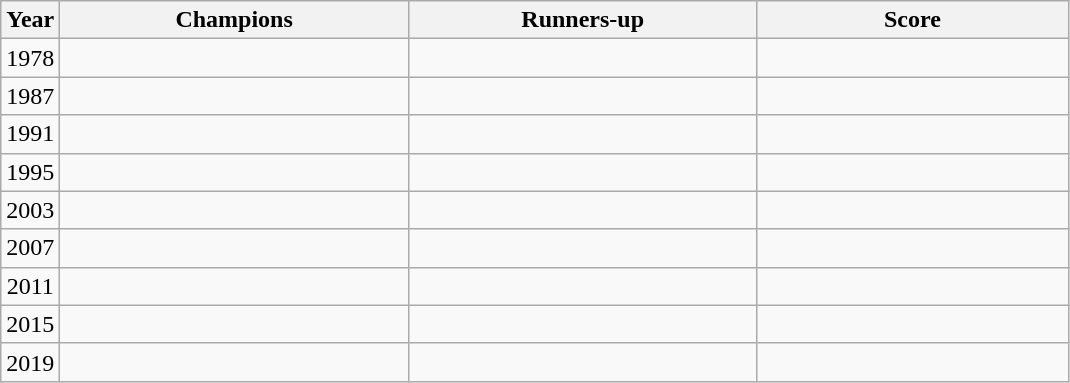<table class="sortable wikitable">
<tr>
<th>Year</th>
<th width=225>Champions</th>
<th width=225>Runners-up</th>
<th width=200 class="unsortable">Score</th>
</tr>
<tr>
<td align=center>1978</td>
<td><br></td>
<td><br></td>
<td></td>
</tr>
<tr>
<td align=center>1987</td>
<td><br></td>
<td><br></td>
<td></td>
</tr>
<tr>
<td align=center>1991</td>
<td><br></td>
<td><br></td>
<td></td>
</tr>
<tr>
<td align=center>1995</td>
<td><br></td>
<td><br></td>
<td></td>
</tr>
<tr>
<td align=center>2003</td>
<td><br></td>
<td><br></td>
<td></td>
</tr>
<tr>
<td align=center>2007</td>
<td><br></td>
<td><br></td>
<td></td>
</tr>
<tr>
<td align=center>2011</td>
<td><br></td>
<td><br></td>
<td></td>
</tr>
<tr>
<td align=center>2015</td>
<td><br></td>
<td><br></td>
<td></td>
</tr>
<tr>
<td align=center>2019</td>
<td><br></td>
<td><br></td>
<td></td>
</tr>
</table>
